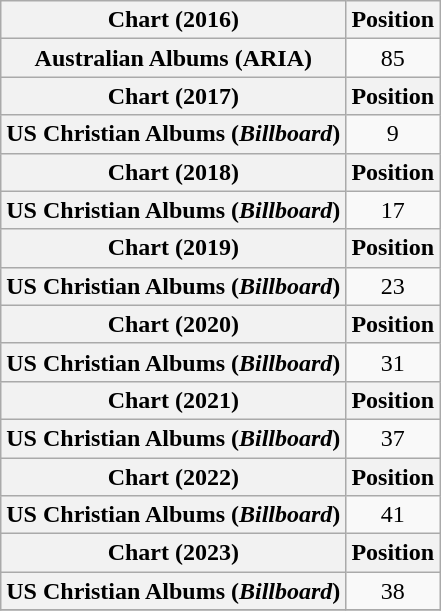<table class="wikitable sortable plainrowheaders" style="text-align:center">
<tr>
<th scope="col">Chart (2016)</th>
<th scope="col">Position</th>
</tr>
<tr>
<th scope="row">Australian Albums (ARIA)</th>
<td>85</td>
</tr>
<tr>
<th scope="col">Chart (2017)</th>
<th scope="col">Position</th>
</tr>
<tr>
<th scope="row">US Christian Albums (<em>Billboard</em>)</th>
<td>9</td>
</tr>
<tr>
<th scope="col">Chart (2018)</th>
<th scope="col">Position</th>
</tr>
<tr>
<th scope="row">US Christian Albums (<em>Billboard</em>)</th>
<td>17</td>
</tr>
<tr>
<th scope="col">Chart (2019)</th>
<th scope="col">Position</th>
</tr>
<tr>
<th scope="row">US Christian Albums (<em>Billboard</em>)</th>
<td>23</td>
</tr>
<tr>
<th scope="col">Chart (2020)</th>
<th scope="col">Position</th>
</tr>
<tr>
<th scope="row">US Christian Albums (<em>Billboard</em>)</th>
<td>31</td>
</tr>
<tr>
<th scope="col">Chart (2021)</th>
<th scope="col">Position</th>
</tr>
<tr>
<th scope="row">US Christian Albums (<em>Billboard</em>)</th>
<td>37</td>
</tr>
<tr>
<th scope="col">Chart (2022)</th>
<th scope="col">Position</th>
</tr>
<tr>
<th scope="row">US Christian Albums (<em>Billboard</em>)</th>
<td>41</td>
</tr>
<tr>
<th scope="col">Chart (2023)</th>
<th scope="col">Position</th>
</tr>
<tr>
<th scope="row">US Christian Albums (<em>Billboard</em>)</th>
<td>38</td>
</tr>
<tr>
</tr>
</table>
